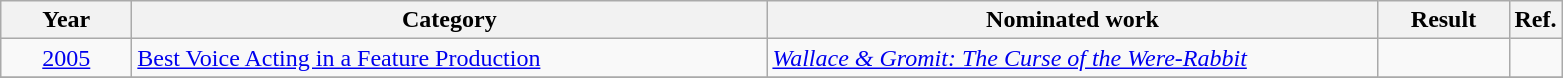<table class=wikitable>
<tr>
<th scope="col" style="width:5em;">Year</th>
<th scope="col" style="width:26em;">Category</th>
<th scope="col" style="width:25em;">Nominated work</th>
<th scope="col" style="width:5em;">Result</th>
<th>Ref.</th>
</tr>
<tr>
<td style="text-align:center;"><a href='#'>2005</a></td>
<td><a href='#'>Best Voice Acting in a Feature Production</a></td>
<td><em><a href='#'>Wallace & Gromit: The Curse of the Were-Rabbit</a></em></td>
<td></td>
<td></td>
</tr>
<tr>
</tr>
</table>
